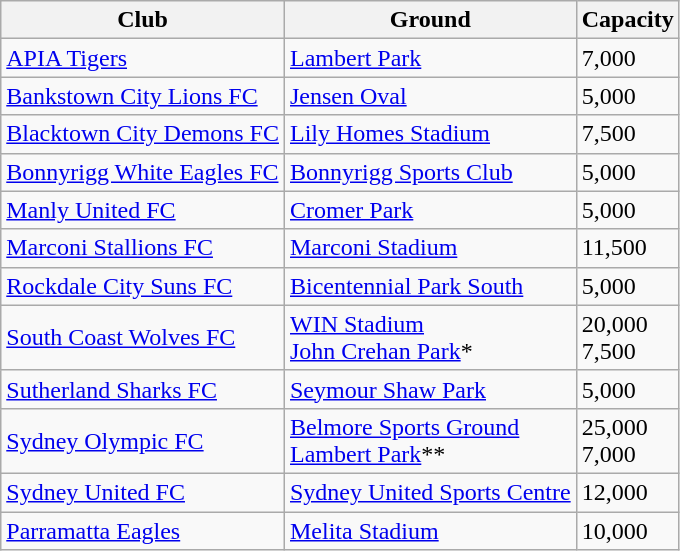<table class="wikitable sortable">
<tr>
<th>Club</th>
<th>Ground</th>
<th>Capacity</th>
</tr>
<tr>
<td><a href='#'>APIA Tigers</a></td>
<td><a href='#'>Lambert Park</a></td>
<td>7,000</td>
</tr>
<tr>
<td><a href='#'>Bankstown City Lions FC</a></td>
<td><a href='#'>Jensen Oval</a></td>
<td>5,000</td>
</tr>
<tr>
<td><a href='#'>Blacktown City Demons FC</a></td>
<td><a href='#'>Lily Homes Stadium</a></td>
<td>7,500</td>
</tr>
<tr>
<td><a href='#'>Bonnyrigg White Eagles FC</a></td>
<td><a href='#'>Bonnyrigg Sports Club</a></td>
<td>5,000</td>
</tr>
<tr>
<td><a href='#'>Manly United FC</a></td>
<td><a href='#'>Cromer Park</a></td>
<td>5,000</td>
</tr>
<tr>
<td><a href='#'>Marconi Stallions FC</a></td>
<td><a href='#'>Marconi Stadium</a></td>
<td>11,500</td>
</tr>
<tr>
<td><a href='#'>Rockdale City Suns FC</a></td>
<td><a href='#'>Bicentennial Park South</a></td>
<td>5,000</td>
</tr>
<tr>
<td><a href='#'>South Coast Wolves FC</a></td>
<td><a href='#'>WIN Stadium</a><br> <a href='#'>John Crehan Park</a>*</td>
<td>20,000<br> 7,500</td>
</tr>
<tr>
<td><a href='#'>Sutherland Sharks FC</a></td>
<td><a href='#'>Seymour Shaw Park</a></td>
<td>5,000</td>
</tr>
<tr>
<td><a href='#'>Sydney Olympic FC</a></td>
<td><a href='#'>Belmore Sports Ground</a><br> <a href='#'>Lambert Park</a>**</td>
<td>25,000<br> 7,000</td>
</tr>
<tr>
<td><a href='#'>Sydney United FC</a></td>
<td><a href='#'>Sydney United Sports Centre</a></td>
<td>12,000</td>
</tr>
<tr>
<td><a href='#'>Parramatta Eagles</a></td>
<td><a href='#'>Melita Stadium</a></td>
<td>10,000</td>
</tr>
</table>
